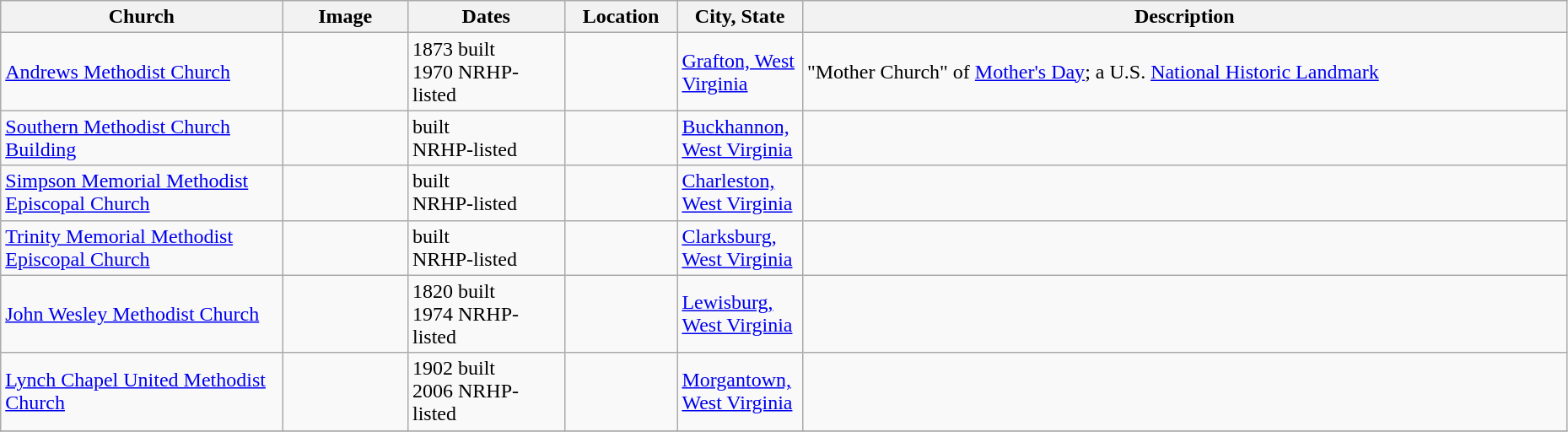<table class="wikitable sortable" style="width:98%">
<tr>
<th style="width:18%;"><strong>Church</strong></th>
<th style="width:8%;" class="unsortable"><strong>Image</strong></th>
<th style="width:10%;"><strong>Dates</strong></th>
<th><strong>Location</strong></th>
<th style="width:8%;"><strong>City, State</strong></th>
<th class="unsortable"><strong>Description</strong></th>
</tr>
<tr>
<td><a href='#'>Andrews Methodist Church</a></td>
<td></td>
<td>1873 built<br>1970 NRHP-listed</td>
<td></td>
<td><a href='#'>Grafton, West Virginia</a></td>
<td>"Mother Church" of <a href='#'>Mother's Day</a>;  a U.S. <a href='#'>National Historic Landmark</a></td>
</tr>
<tr>
<td><a href='#'>Southern Methodist Church Building</a></td>
<td></td>
<td>built<br> NRHP-listed</td>
<td></td>
<td><a href='#'>Buckhannon, West Virginia</a></td>
<td></td>
</tr>
<tr>
<td><a href='#'>Simpson Memorial Methodist Episcopal Church</a></td>
<td></td>
<td>built<br> NRHP-listed</td>
<td></td>
<td><a href='#'>Charleston, West Virginia</a></td>
<td></td>
</tr>
<tr>
<td><a href='#'>Trinity Memorial Methodist Episcopal Church</a></td>
<td></td>
<td>built<br> NRHP-listed</td>
<td></td>
<td><a href='#'>Clarksburg, West Virginia</a></td>
<td></td>
</tr>
<tr>
<td><a href='#'>John Wesley Methodist Church</a></td>
<td></td>
<td>1820 built<br>1974 NRHP-listed</td>
<td></td>
<td><a href='#'>Lewisburg, West Virginia</a></td>
<td></td>
</tr>
<tr>
<td><a href='#'>Lynch Chapel United Methodist Church</a></td>
<td></td>
<td>1902 built<br>2006 NRHP-listed</td>
<td></td>
<td><a href='#'>Morgantown, West Virginia</a></td>
<td></td>
</tr>
<tr>
</tr>
</table>
